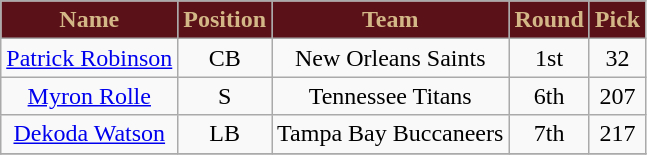<table class="wikitable" style="text-align: center;">
<tr>
<th style="background:#5a1118; color:#d3b787;">Name</th>
<th style="background:#5a1118; color:#d3b787;">Position</th>
<th style="background:#5a1118; color:#d3b787;">Team</th>
<th style="background:#5a1118; color:#d3b787;">Round</th>
<th style="background:#5a1118; color:#d3b787;">Pick</th>
</tr>
<tr>
<td><a href='#'>Patrick Robinson</a></td>
<td>CB</td>
<td>New Orleans Saints</td>
<td>1st</td>
<td>32</td>
</tr>
<tr>
<td><a href='#'>Myron Rolle</a></td>
<td>S</td>
<td>Tennessee Titans</td>
<td>6th</td>
<td>207</td>
</tr>
<tr>
<td><a href='#'>Dekoda Watson</a></td>
<td>LB</td>
<td>Tampa Bay Buccaneers</td>
<td>7th</td>
<td>217</td>
</tr>
<tr>
</tr>
</table>
